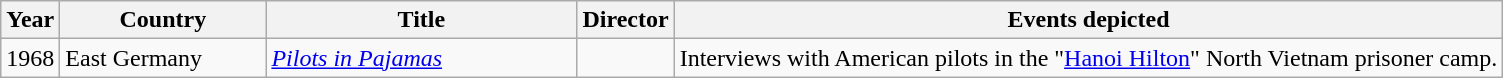<table class="wikitable sortable">
<tr>
<th class="unsortable">Year</th>
<th width=130>Country</th>
<th width=200>Title</th>
<th class="unsortable">Director</th>
<th class="unsortable">Events depicted</th>
</tr>
<tr>
<td>1968</td>
<td>East Germany</td>
<td><em><a href='#'>Pilots in Pajamas</a></em></td>
<td> <br> </td>
<td>Interviews with American pilots in the "<a href='#'>Hanoi Hilton</a>" North Vietnam prisoner camp.</td>
</tr>
</table>
